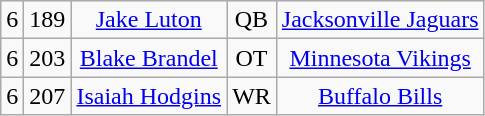<table class="wikitable" style="text-align:center">
<tr>
<td>6</td>
<td>189</td>
<td><a href='#'>Jake Luton</a></td>
<td>QB</td>
<td><a href='#'>Jacksonville Jaguars</a></td>
</tr>
<tr>
<td>6</td>
<td>203</td>
<td><a href='#'>Blake Brandel</a></td>
<td>OT</td>
<td><a href='#'>Minnesota Vikings</a></td>
</tr>
<tr>
<td>6</td>
<td>207</td>
<td><a href='#'>Isaiah Hodgins</a></td>
<td>WR</td>
<td><a href='#'>Buffalo Bills</a></td>
</tr>
</table>
